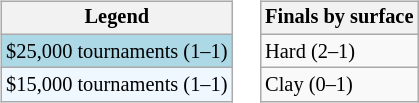<table>
<tr valign=top>
<td><br><table class=wikitable style="font-size:85%">
<tr>
<th>Legend</th>
</tr>
<tr style="background:lightblue;">
<td>$25,000 tournaments (1–1)</td>
</tr>
<tr style="background:#f0f8ff;">
<td>$15,000 tournaments (1–1)</td>
</tr>
</table>
</td>
<td><br><table class=wikitable style="font-size:85%">
<tr>
<th>Finals by surface</th>
</tr>
<tr>
<td>Hard (2–1)</td>
</tr>
<tr>
<td>Clay (0–1)</td>
</tr>
</table>
</td>
</tr>
</table>
